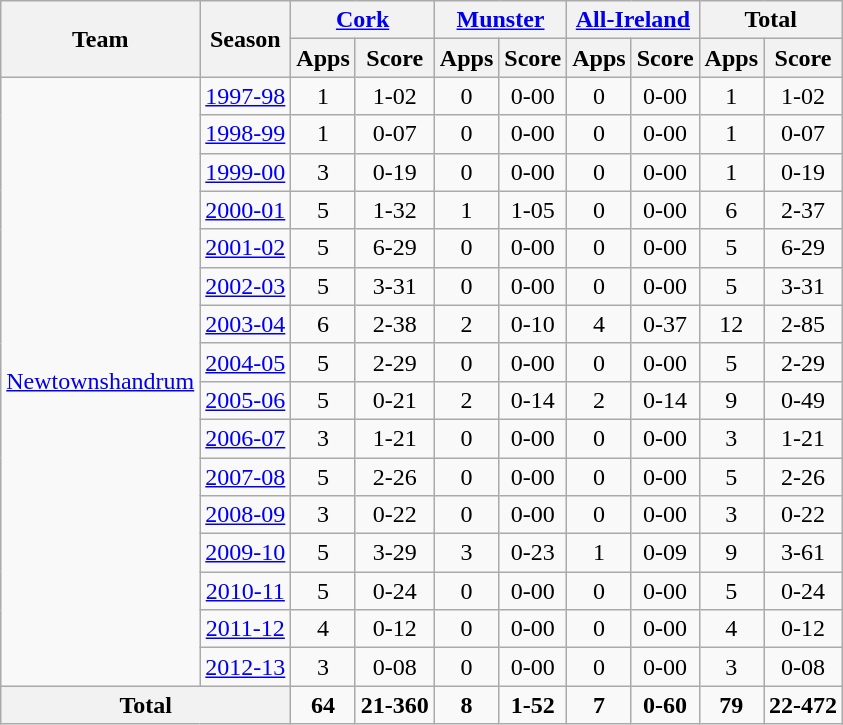<table class="wikitable" style="text-align:center">
<tr>
<th rowspan="2">Team</th>
<th rowspan="2">Season</th>
<th colspan="2"><a href='#'>Cork</a></th>
<th colspan="2"><a href='#'>Munster</a></th>
<th colspan="2"><a href='#'>All-Ireland</a></th>
<th colspan="2">Total</th>
</tr>
<tr>
<th>Apps</th>
<th>Score</th>
<th>Apps</th>
<th>Score</th>
<th>Apps</th>
<th>Score</th>
<th>Apps</th>
<th>Score</th>
</tr>
<tr>
<td rowspan="16"><a href='#'>Newtownshandrum</a></td>
<td><a href='#'>1997-98</a></td>
<td>1</td>
<td>1-02</td>
<td>0</td>
<td>0-00</td>
<td>0</td>
<td>0-00</td>
<td>1</td>
<td>1-02</td>
</tr>
<tr>
<td><a href='#'>1998-99</a></td>
<td>1</td>
<td>0-07</td>
<td>0</td>
<td>0-00</td>
<td>0</td>
<td>0-00</td>
<td>1</td>
<td>0-07</td>
</tr>
<tr>
<td><a href='#'>1999-00</a></td>
<td>3</td>
<td>0-19</td>
<td>0</td>
<td>0-00</td>
<td>0</td>
<td>0-00</td>
<td>1</td>
<td>0-19</td>
</tr>
<tr>
<td><a href='#'>2000-01</a></td>
<td>5</td>
<td>1-32</td>
<td>1</td>
<td>1-05</td>
<td>0</td>
<td>0-00</td>
<td>6</td>
<td>2-37</td>
</tr>
<tr>
<td><a href='#'>2001-02</a></td>
<td>5</td>
<td>6-29</td>
<td>0</td>
<td>0-00</td>
<td>0</td>
<td>0-00</td>
<td>5</td>
<td>6-29</td>
</tr>
<tr>
<td><a href='#'>2002-03</a></td>
<td>5</td>
<td>3-31</td>
<td>0</td>
<td>0-00</td>
<td>0</td>
<td>0-00</td>
<td>5</td>
<td>3-31</td>
</tr>
<tr>
<td><a href='#'>2003-04</a></td>
<td>6</td>
<td>2-38</td>
<td>2</td>
<td>0-10</td>
<td>4</td>
<td>0-37</td>
<td>12</td>
<td>2-85</td>
</tr>
<tr>
<td><a href='#'>2004-05</a></td>
<td>5</td>
<td>2-29</td>
<td>0</td>
<td>0-00</td>
<td>0</td>
<td>0-00</td>
<td>5</td>
<td>2-29</td>
</tr>
<tr>
<td><a href='#'>2005-06</a></td>
<td>5</td>
<td>0-21</td>
<td>2</td>
<td>0-14</td>
<td>2</td>
<td>0-14</td>
<td>9</td>
<td>0-49</td>
</tr>
<tr>
<td><a href='#'>2006-07</a></td>
<td>3</td>
<td>1-21</td>
<td>0</td>
<td>0-00</td>
<td>0</td>
<td>0-00</td>
<td>3</td>
<td>1-21</td>
</tr>
<tr>
<td><a href='#'>2007-08</a></td>
<td>5</td>
<td>2-26</td>
<td>0</td>
<td>0-00</td>
<td>0</td>
<td>0-00</td>
<td>5</td>
<td>2-26</td>
</tr>
<tr>
<td><a href='#'>2008-09</a></td>
<td>3</td>
<td>0-22</td>
<td>0</td>
<td>0-00</td>
<td>0</td>
<td>0-00</td>
<td>3</td>
<td>0-22</td>
</tr>
<tr>
<td><a href='#'>2009-10</a></td>
<td>5</td>
<td>3-29</td>
<td>3</td>
<td>0-23</td>
<td>1</td>
<td>0-09</td>
<td>9</td>
<td>3-61</td>
</tr>
<tr>
<td><a href='#'>2010-11</a></td>
<td>5</td>
<td>0-24</td>
<td>0</td>
<td>0-00</td>
<td>0</td>
<td>0-00</td>
<td>5</td>
<td>0-24</td>
</tr>
<tr>
<td><a href='#'>2011-12</a></td>
<td>4</td>
<td>0-12</td>
<td>0</td>
<td>0-00</td>
<td>0</td>
<td>0-00</td>
<td>4</td>
<td>0-12</td>
</tr>
<tr>
<td><a href='#'>2012-13</a></td>
<td>3</td>
<td>0-08</td>
<td>0</td>
<td>0-00</td>
<td>0</td>
<td>0-00</td>
<td>3</td>
<td>0-08</td>
</tr>
<tr>
<th colspan="2">Total</th>
<td><strong>64</strong></td>
<td><strong>21-360</strong></td>
<td><strong>8</strong></td>
<td><strong>1-52</strong></td>
<td><strong>7</strong></td>
<td><strong>0-60</strong></td>
<td><strong>79</strong></td>
<td><strong>22-472</strong></td>
</tr>
</table>
